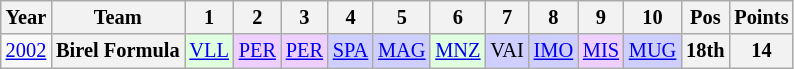<table class="wikitable" border="1" style="text-align:center; font-size:85%;">
<tr>
<th>Year</th>
<th>Team</th>
<th>1</th>
<th>2</th>
<th>3</th>
<th>4</th>
<th>5</th>
<th>6</th>
<th>7</th>
<th>8</th>
<th>9</th>
<th>10</th>
<th>Pos</th>
<th>Points</th>
</tr>
<tr>
<td><a href='#'>2002</a></td>
<th nowrap>Birel Formula</th>
<td style="background:#DFFFDF;"><a href='#'>VLL</a><br></td>
<td style="background:#EFCFFF;"><a href='#'>PER</a><br></td>
<td style="background:#EFCFFF;"><a href='#'>PER</a><br></td>
<td style="background:#CFCFFF;"><a href='#'>SPA</a><br></td>
<td style="background:#CFCFFF;"><a href='#'>MAG</a><br></td>
<td style="background:#DFFFDF;"><a href='#'>MNZ</a><br></td>
<td style="background:#CFCFFF;">VAI<br></td>
<td style="background:#CFCFFF;"><a href='#'>IMO</a><br></td>
<td style="background:#EFCFFF;"><a href='#'>MIS</a><br></td>
<td style="background:#CFCFFF;"><a href='#'>MUG</a><br></td>
<th>18th</th>
<th>14</th>
</tr>
</table>
